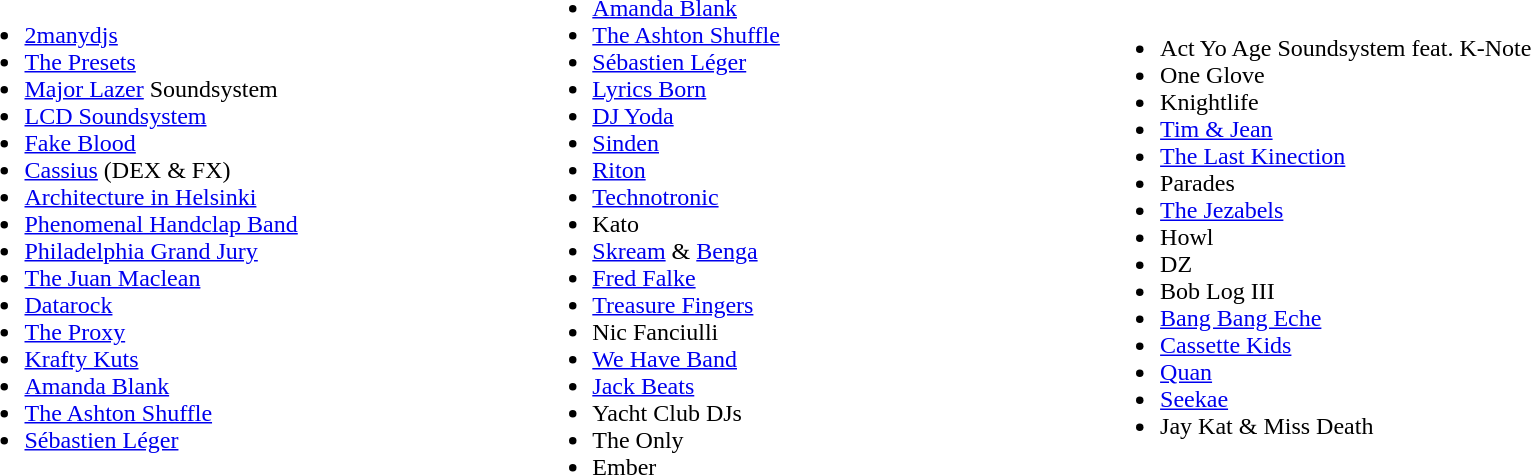<table width=90%|>
<tr>
<td width=33%><br><ul><li><a href='#'>2manydjs</a></li><li><a href='#'>The Presets</a></li><li><a href='#'>Major Lazer</a> Soundsystem</li><li><a href='#'>LCD Soundsystem</a></li><li><a href='#'>Fake Blood</a></li><li><a href='#'>Cassius</a> (DEX & FX)</li><li><a href='#'>Architecture in Helsinki</a></li><li><a href='#'>Phenomenal Handclap Band</a></li><li><a href='#'>Philadelphia Grand Jury</a></li><li><a href='#'>The Juan Maclean</a></li><li><a href='#'>Datarock</a></li><li><a href='#'>The Proxy</a></li><li><a href='#'>Krafty Kuts</a></li><li><a href='#'>Amanda Blank</a></li><li><a href='#'>The Ashton Shuffle</a></li><li><a href='#'>Sébastien Léger</a></li></ul></td>
<td width=33%><br><ul><li><a href='#'>Amanda Blank</a></li><li><a href='#'>The Ashton Shuffle</a></li><li><a href='#'>Sébastien Léger</a></li><li><a href='#'>Lyrics Born</a></li><li><a href='#'>DJ Yoda</a></li><li><a href='#'>Sinden</a></li><li><a href='#'>Riton</a></li><li><a href='#'>Technotronic</a></li><li>Kato</li><li><a href='#'>Skream</a> & <a href='#'>Benga</a></li><li><a href='#'>Fred Falke</a></li><li><a href='#'>Treasure Fingers</a></li><li>Nic Fanciulli</li><li><a href='#'>We Have Band</a></li><li><a href='#'>Jack Beats</a></li><li>Yacht Club DJs</li><li>The Only</li><li>Ember</li></ul></td>
<td width=33%><br><ul><li>Act Yo Age Soundsystem feat. K-Note</li><li>One Glove</li><li>Knightlife</li><li><a href='#'>Tim & Jean</a></li><li><a href='#'>The Last Kinection</a></li><li>Parades</li><li><a href='#'>The Jezabels</a></li><li>Howl</li><li>DZ</li><li>Bob Log III</li><li><a href='#'>Bang Bang Eche</a></li><li><a href='#'>Cassette Kids</a></li><li><a href='#'>Quan</a></li><li><a href='#'>Seekae</a></li><li>Jay Kat & Miss Death</li></ul></td>
</tr>
</table>
